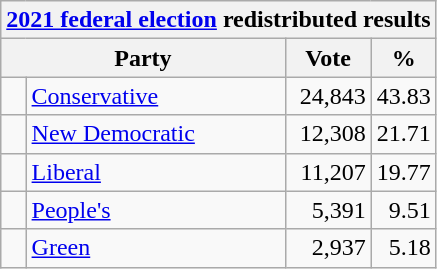<table class="wikitable">
<tr>
<th colspan="4"><a href='#'>2021 federal election</a> redistributed results</th>
</tr>
<tr>
<th bgcolor="#DDDDFF" width="130px" colspan="2">Party</th>
<th bgcolor="#DDDDFF" width="50px">Vote</th>
<th bgcolor="#DDDDFF" width="30px">%</th>
</tr>
<tr>
<td> </td>
<td><a href='#'>Conservative</a></td>
<td align=right>24,843</td>
<td align=right>43.83</td>
</tr>
<tr>
<td> </td>
<td><a href='#'>New Democratic</a></td>
<td align=right>12,308</td>
<td align=right>21.71</td>
</tr>
<tr>
<td> </td>
<td><a href='#'>Liberal</a></td>
<td align=right>11,207</td>
<td align=right>19.77</td>
</tr>
<tr>
<td> </td>
<td><a href='#'>People's</a></td>
<td align=right>5,391</td>
<td align=right>9.51</td>
</tr>
<tr>
<td> </td>
<td><a href='#'>Green</a></td>
<td align=right>2,937</td>
<td align=right>5.18</td>
</tr>
</table>
